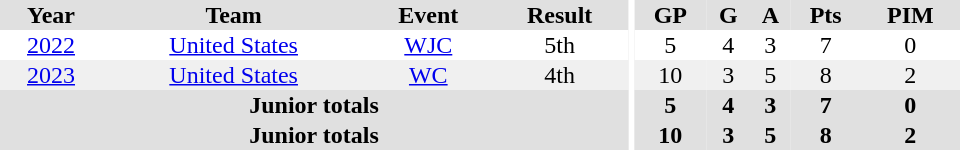<table border="0" cellpadding="1" cellspacing="0" ID="Table3" style="text-align:center; width:40em">
<tr bgcolor="#e0e0e0">
<th>Year</th>
<th>Team</th>
<th>Event</th>
<th>Result</th>
<th rowspan="99" bgcolor="#ffffff"></th>
<th>GP</th>
<th>G</th>
<th>A</th>
<th>Pts</th>
<th>PIM</th>
</tr>
<tr>
<td><a href='#'>2022</a></td>
<td><a href='#'>United States</a></td>
<td><a href='#'>WJC</a></td>
<td>5th</td>
<td>5</td>
<td>4</td>
<td>3</td>
<td>7</td>
<td>0</td>
</tr>
<tr bgcolor="#f0f0f0">
<td><a href='#'>2023</a></td>
<td><a href='#'>United States</a></td>
<td><a href='#'>WC</a></td>
<td>4th</td>
<td>10</td>
<td>3</td>
<td>5</td>
<td>8</td>
<td>2</td>
</tr>
<tr bgcolor="#e0e0e0">
<th colspan="4">Junior totals</th>
<th>5</th>
<th>4</th>
<th>3</th>
<th>7</th>
<th>0</th>
</tr>
<tr bgcolor="#e0e0e0">
<th colspan="4">Junior totals</th>
<th>10</th>
<th>3</th>
<th>5</th>
<th>8</th>
<th>2</th>
</tr>
</table>
